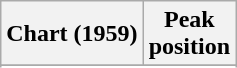<table class="wikitable sortable plainrowheaders">
<tr>
<th scope="col">Chart (1959)</th>
<th scope="col">Peak<br>position</th>
</tr>
<tr>
</tr>
<tr>
</tr>
<tr>
</tr>
<tr>
</tr>
<tr>
</tr>
</table>
